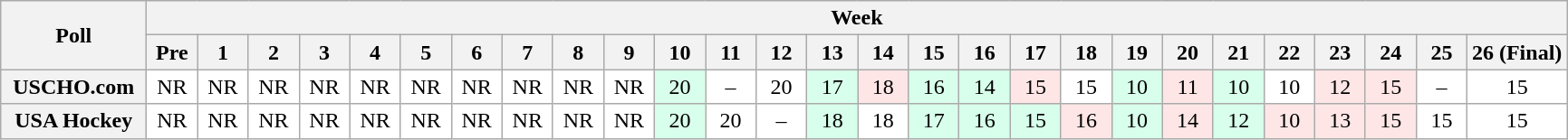<table class="wikitable" style="white-space:nowrap;">
<tr>
<th scope="col" width="100" rowspan="2">Poll</th>
<th colspan="28">Week</th>
</tr>
<tr>
<th scope="col" width="30">Pre</th>
<th scope="col" width="30">1</th>
<th scope="col" width="30">2</th>
<th scope="col" width="30">3</th>
<th scope="col" width="30">4</th>
<th scope="col" width="30">5</th>
<th scope="col" width="30">6</th>
<th scope="col" width="30">7</th>
<th scope="col" width="30">8</th>
<th scope="col" width="30">9</th>
<th scope="col" width="30">10</th>
<th scope="col" width="30">11</th>
<th scope="col" width="30">12</th>
<th scope="col" width="30">13</th>
<th scope="col" width="30">14</th>
<th scope="col" width="30">15</th>
<th scope="col" width="30">16</th>
<th scope="col" width="30">17</th>
<th scope="col" width="30">18</th>
<th scope="col" width="30">19</th>
<th scope="col" width="30">20</th>
<th scope="col" width="30">21</th>
<th scope="col" width="30">22</th>
<th scope="col" width="30">23</th>
<th scope="col" width="30">24</th>
<th scope="col" width="30">25</th>
<th scope="col" width="30">26 (Final)</th>
</tr>
<tr style="text-align:center;">
<th>USCHO.com</th>
<td bgcolor=FFFFFF>NR</td>
<td bgcolor=FFFFFF>NR</td>
<td bgcolor=FFFFFF>NR</td>
<td bgcolor=FFFFFF>NR</td>
<td bgcolor=FFFFFF>NR</td>
<td bgcolor=FFFFFF>NR</td>
<td bgcolor=FFFFFF>NR</td>
<td bgcolor=FFFFFF>NR</td>
<td bgcolor=FFFFFF>NR</td>
<td bgcolor=FFFFFF>NR</td>
<td bgcolor=D8FFEB>20</td>
<td bgcolor=FFFFFF>–</td>
<td bgcolor=FFFFFF>20</td>
<td bgcolor=D8FFEB>17</td>
<td bgcolor=FFE6E6>18</td>
<td bgcolor=D8FFEB>16</td>
<td bgcolor=D8FFEB>14</td>
<td bgcolor=FFE6E6>15</td>
<td bgcolor=FFFFFF>15</td>
<td bgcolor=D8FFEB>10</td>
<td bgcolor=FFE6E6>11</td>
<td bgcolor=D8FFEB>10</td>
<td bgcolor=FFFFFF>10</td>
<td bgcolor=FFE6E6>12</td>
<td bgcolor=FFE6E6>15</td>
<td bgcolor=FFFFFF>–</td>
<td bgcolor=FFFFFF>15</td>
</tr>
<tr style="text-align:center;">
<th>USA Hockey</th>
<td bgcolor=FFFFFF>NR</td>
<td bgcolor=FFFFFF>NR</td>
<td bgcolor=FFFFFF>NR</td>
<td bgcolor=FFFFFF>NR</td>
<td bgcolor=FFFFFF>NR</td>
<td bgcolor=FFFFFF>NR</td>
<td bgcolor=FFFFFF>NR</td>
<td bgcolor=FFFFFF>NR</td>
<td bgcolor=FFFFFF>NR</td>
<td bgcolor=FFFFFF>NR</td>
<td bgcolor=D8FFEB>20</td>
<td bgcolor=FFFFFF>20</td>
<td bgcolor=FFFFFF>–</td>
<td bgcolor=D8FFEB>18</td>
<td bgcolor=FFFFFF>18</td>
<td bgcolor=D8FFEB>17</td>
<td bgcolor=D8FFEB>16</td>
<td bgcolor=D8FFEB>15</td>
<td bgcolor=FFE6E6>16</td>
<td bgcolor=D8FFEB>10</td>
<td bgcolor=FFE6E6>14</td>
<td bgcolor=D8FFEB>12</td>
<td bgcolor=FFE6E6>10</td>
<td bgcolor=FFE6E6>13</td>
<td bgcolor=FFE6E6>15</td>
<td bgcolor=FFFFFF>15</td>
<td bgcolor=FFFFFF>15</td>
</tr>
</table>
